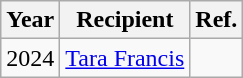<table class="wikitable sortable mw-collapsible">
<tr>
<th>Year</th>
<th>Recipient</th>
<th>Ref.</th>
</tr>
<tr>
<td>2024</td>
<td><a href='#'>Tara Francis</a></td>
<td></td>
</tr>
</table>
